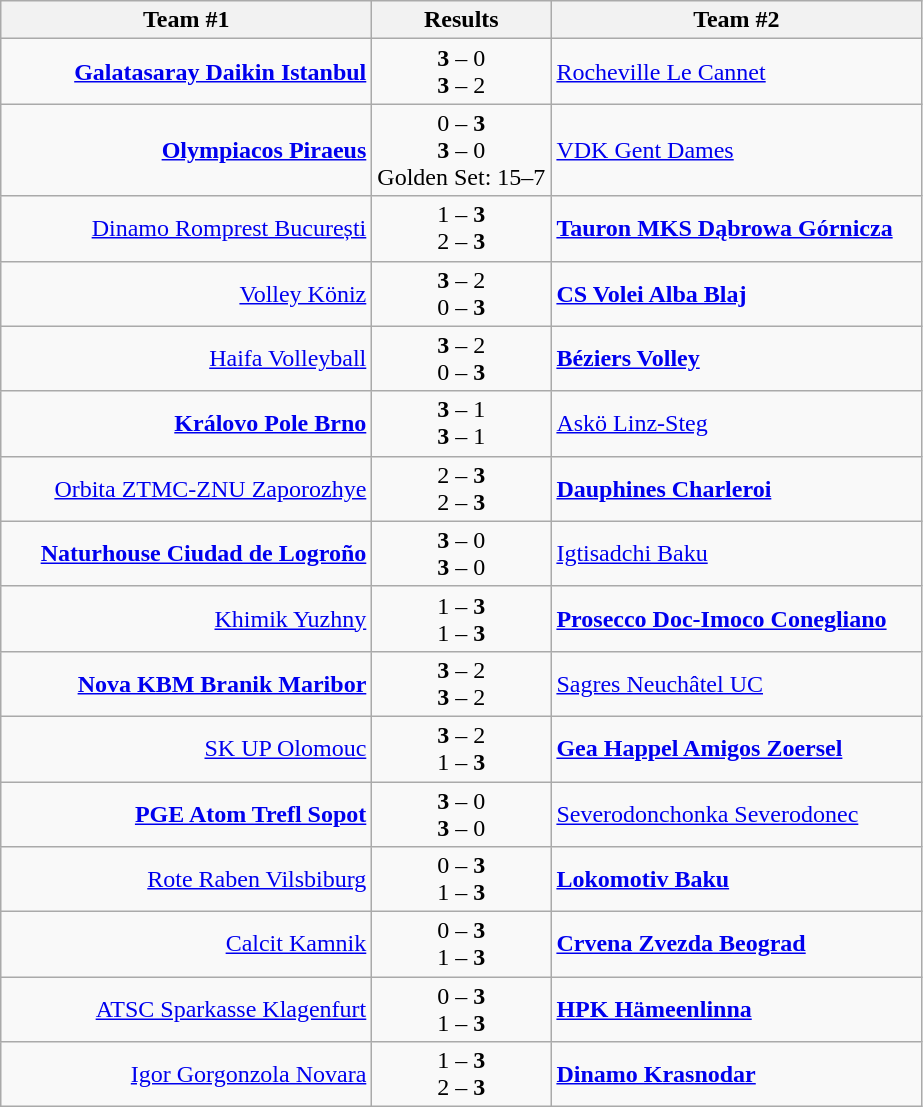<table class="wikitable" style="border-collapse: collapse;">
<tr>
<th align="right" width="240">Team #1</th>
<th>  Results  </th>
<th align="left" width="240">Team #2</th>
</tr>
<tr>
<td align="right"><strong><a href='#'>Galatasaray Daikin Istanbul</a></strong> </td>
<td align="center"><strong>3</strong> – 0 <br> <strong>3</strong> – 2</td>
<td> <a href='#'>Rocheville Le Cannet</a></td>
</tr>
<tr>
<td align="right"><strong><a href='#'>Olympiacos Piraeus</a></strong> </td>
<td align="center">0 – <strong>3</strong> <br> <strong>3</strong> – 0 <br> Golden Set: 15–7</td>
<td> <a href='#'>VDK Gent Dames</a></td>
</tr>
<tr>
<td align="right"><a href='#'>Dinamo Romprest București</a> </td>
<td align="center">1 – <strong>3</strong> <br> 2 – <strong>3</strong></td>
<td> <strong><a href='#'>Tauron MKS Dąbrowa Górnicza</a></strong></td>
</tr>
<tr>
<td align="right"><a href='#'>Volley Köniz</a> </td>
<td align="center"><strong>3</strong> – 2 <br> 0 – <strong>3</strong></td>
<td> <strong><a href='#'>CS Volei Alba Blaj</a></strong></td>
</tr>
<tr>
<td align="right"><a href='#'>Haifa Volleyball</a> </td>
<td align="center"><strong>3</strong> – 2 <br> 0 – <strong>3</strong></td>
<td> <strong><a href='#'>Béziers Volley</a></strong></td>
</tr>
<tr>
<td align="right"><strong><a href='#'>Královo Pole Brno</a></strong> </td>
<td align="center"><strong>3</strong> – 1 <br> <strong>3</strong> – 1</td>
<td> <a href='#'>Askö Linz-Steg</a></td>
</tr>
<tr>
<td align="right"><a href='#'>Orbita ZTMC-ZNU Zaporozhye</a> </td>
<td align="center">2 – <strong>3</strong> <br> 2 – <strong>3</strong></td>
<td> <strong><a href='#'>Dauphines Charleroi</a></strong></td>
</tr>
<tr>
<td align="right"><strong><a href='#'>Naturhouse Ciudad de Logroño</a></strong> </td>
<td align="center"><strong>3</strong> – 0 <br> <strong>3</strong> – 0</td>
<td> <a href='#'>Igtisadchi Baku</a></td>
</tr>
<tr>
<td align="right"><a href='#'>Khimik Yuzhny</a> </td>
<td align="center">1 – <strong>3</strong> <br> 1 – <strong>3</strong></td>
<td> <strong><a href='#'>Prosecco Doc-Imoco Conegliano</a></strong></td>
</tr>
<tr>
<td align="right"><strong><a href='#'>Nova KBM Branik Maribor</a></strong> </td>
<td align="center"><strong>3</strong> – 2 <br> <strong>3</strong> – 2</td>
<td> <a href='#'>Sagres Neuchâtel UC</a></td>
</tr>
<tr>
<td align="right"><a href='#'>SK UP Olomouc</a> </td>
<td align="center"><strong>3</strong> – 2 <br> 1 – <strong>3</strong></td>
<td> <strong><a href='#'>Gea Happel Amigos Zoersel</a></strong></td>
</tr>
<tr>
<td align="right"><strong><a href='#'>PGE Atom Trefl Sopot</a></strong> </td>
<td align="center"><strong>3</strong> – 0 <br> <strong>3</strong> – 0</td>
<td> <a href='#'>Severodonchonka Severodonec</a></td>
</tr>
<tr>
<td align="right"><a href='#'>Rote Raben Vilsbiburg</a> </td>
<td align="center">0 – <strong>3</strong> <br> 1 – <strong>3</strong></td>
<td> <strong><a href='#'>Lokomotiv Baku</a></strong></td>
</tr>
<tr>
<td align="right"><a href='#'>Calcit Kamnik</a> </td>
<td align="center">0 – <strong>3</strong> <br> 1 – <strong>3</strong></td>
<td> <strong><a href='#'>Crvena Zvezda Beograd</a></strong></td>
</tr>
<tr>
<td align="right"><a href='#'>ATSC Sparkasse Klagenfurt</a> </td>
<td align="center">0 – <strong>3</strong> <br> 1 – <strong>3</strong></td>
<td> <strong><a href='#'>HPK Hämeenlinna</a></strong></td>
</tr>
<tr>
<td align="right"><a href='#'>Igor Gorgonzola Novara</a> </td>
<td align="center">1 – <strong>3</strong> <br> 2 – <strong>3</strong></td>
<td> <strong><a href='#'>Dinamo Krasnodar</a></strong></td>
</tr>
</table>
